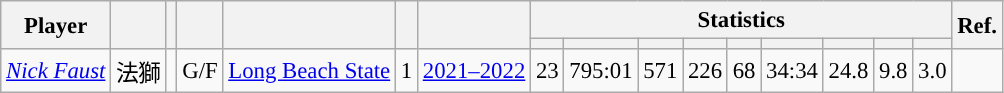<table class="wikitable sortable" style="font-size:95%; text-align:right;">
<tr>
<th rowspan="2">Player</th>
<th rowspan="2"></th>
<th rowspan="2"></th>
<th rowspan="2"></th>
<th rowspan="2"></th>
<th rowspan="2"></th>
<th rowspan="2"></th>
<th colspan="9">Statistics</th>
<th rowspan="2">Ref.</th>
</tr>
<tr>
<th></th>
<th></th>
<th></th>
<th></th>
<th></th>
<th></th>
<th></th>
<th></th>
<th></th>
</tr>
<tr>
<td align="left"><em><a href='#'>Nick Faust</a></em></td>
<td align="left">法獅</td>
<td align="center"></td>
<td align="center">G/F</td>
<td align="left"><a href='#'>Long Beach State</a></td>
<td align="center">1</td>
<td align="center"><a href='#'>2021–2022</a></td>
<td>23</td>
<td>795:01</td>
<td>571</td>
<td>226</td>
<td>68</td>
<td>34:34</td>
<td>24.8</td>
<td>9.8</td>
<td>3.0</td>
<td align="center"></td>
</tr>
</table>
